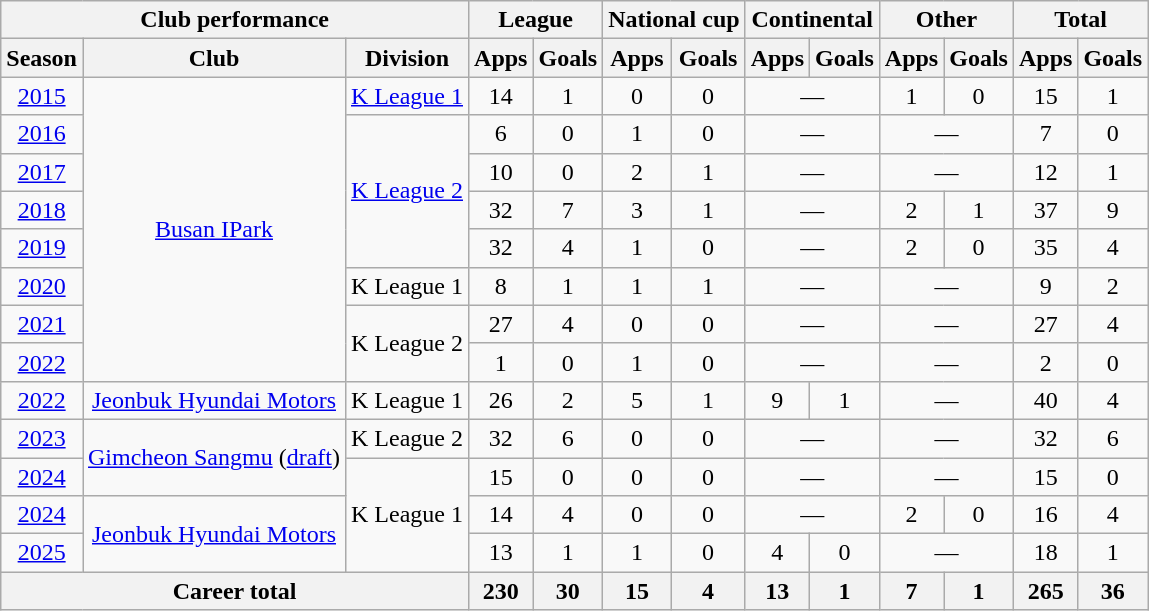<table class="wikitable" style="text-align:center">
<tr>
<th colspan=3>Club performance</th>
<th colspan=2>League</th>
<th colspan=2>National cup</th>
<th colspan=2>Continental</th>
<th colspan=2>Other</th>
<th colspan=2>Total</th>
</tr>
<tr>
<th>Season</th>
<th>Club</th>
<th>Division</th>
<th>Apps</th>
<th>Goals</th>
<th>Apps</th>
<th>Goals</th>
<th>Apps</th>
<th>Goals</th>
<th>Apps</th>
<th>Goals</th>
<th>Apps</th>
<th>Goals</th>
</tr>
<tr>
<td><a href='#'>2015</a></td>
<td rowspan="8"><a href='#'>Busan IPark</a></td>
<td><a href='#'>K League 1</a></td>
<td>14</td>
<td>1</td>
<td>0</td>
<td>0</td>
<td colspan=2>—</td>
<td>1</td>
<td>0</td>
<td>15</td>
<td>1</td>
</tr>
<tr>
<td><a href='#'>2016</a></td>
<td rowspan="4"><a href='#'>K League 2</a></td>
<td>6</td>
<td>0</td>
<td>1</td>
<td>0</td>
<td colspan=2>—</td>
<td colspan=2>—</td>
<td>7</td>
<td>0</td>
</tr>
<tr>
<td><a href='#'>2017</a></td>
<td>10</td>
<td>0</td>
<td>2</td>
<td>1</td>
<td colspan=2>—</td>
<td colspan=2>—</td>
<td>12</td>
<td>1</td>
</tr>
<tr>
<td><a href='#'>2018</a></td>
<td>32</td>
<td>7</td>
<td>3</td>
<td>1</td>
<td colspan=2>—</td>
<td>2</td>
<td>1</td>
<td>37</td>
<td>9</td>
</tr>
<tr>
<td><a href='#'>2019</a></td>
<td>32</td>
<td>4</td>
<td>1</td>
<td>0</td>
<td colspan=2>—</td>
<td>2</td>
<td>0</td>
<td>35</td>
<td>4</td>
</tr>
<tr>
<td><a href='#'>2020</a></td>
<td>K League 1</td>
<td>8</td>
<td>1</td>
<td>1</td>
<td>1</td>
<td colspan=2>—</td>
<td colspan=2>—</td>
<td>9</td>
<td>2</td>
</tr>
<tr>
<td><a href='#'>2021</a></td>
<td rowspan="2">K League 2</td>
<td>27</td>
<td>4</td>
<td>0</td>
<td>0</td>
<td colspan=2>—</td>
<td colspan=2>—</td>
<td>27</td>
<td>4</td>
</tr>
<tr>
<td><a href='#'>2022</a></td>
<td>1</td>
<td>0</td>
<td>1</td>
<td>0</td>
<td colspan=2>—</td>
<td colspan=2>—</td>
<td>2</td>
<td>0</td>
</tr>
<tr>
<td><a href='#'>2022</a></td>
<td><a href='#'>Jeonbuk Hyundai Motors</a></td>
<td>K League 1</td>
<td>26</td>
<td>2</td>
<td>5</td>
<td>1</td>
<td>9</td>
<td>1</td>
<td colspan=2>—</td>
<td>40</td>
<td>4</td>
</tr>
<tr>
<td><a href='#'>2023</a></td>
<td rowspan="2"><a href='#'>Gimcheon Sangmu</a> (<a href='#'>draft</a>)</td>
<td>K League 2</td>
<td>32</td>
<td>6</td>
<td>0</td>
<td>0</td>
<td colspan=2>—</td>
<td colspan=2>—</td>
<td>32</td>
<td>6</td>
</tr>
<tr>
<td><a href='#'>2024</a></td>
<td rowspan="3">K League 1</td>
<td>15</td>
<td>0</td>
<td>0</td>
<td>0</td>
<td colspan=2>—</td>
<td colspan=2>—</td>
<td>15</td>
<td>0</td>
</tr>
<tr>
<td><a href='#'>2024</a></td>
<td rowspan="2"><a href='#'>Jeonbuk Hyundai Motors</a></td>
<td>14</td>
<td>4</td>
<td>0</td>
<td>0</td>
<td colspan=2>—</td>
<td>2</td>
<td>0</td>
<td>16</td>
<td>4</td>
</tr>
<tr>
<td><a href='#'>2025</a></td>
<td>13</td>
<td>1</td>
<td>1</td>
<td>0</td>
<td>4</td>
<td>0</td>
<td colspan=2>—</td>
<td>18</td>
<td>1</td>
</tr>
<tr>
<th colspan=3>Career total</th>
<th>230</th>
<th>30</th>
<th>15</th>
<th>4</th>
<th>13</th>
<th>1</th>
<th>7</th>
<th>1</th>
<th>265</th>
<th>36</th>
</tr>
</table>
